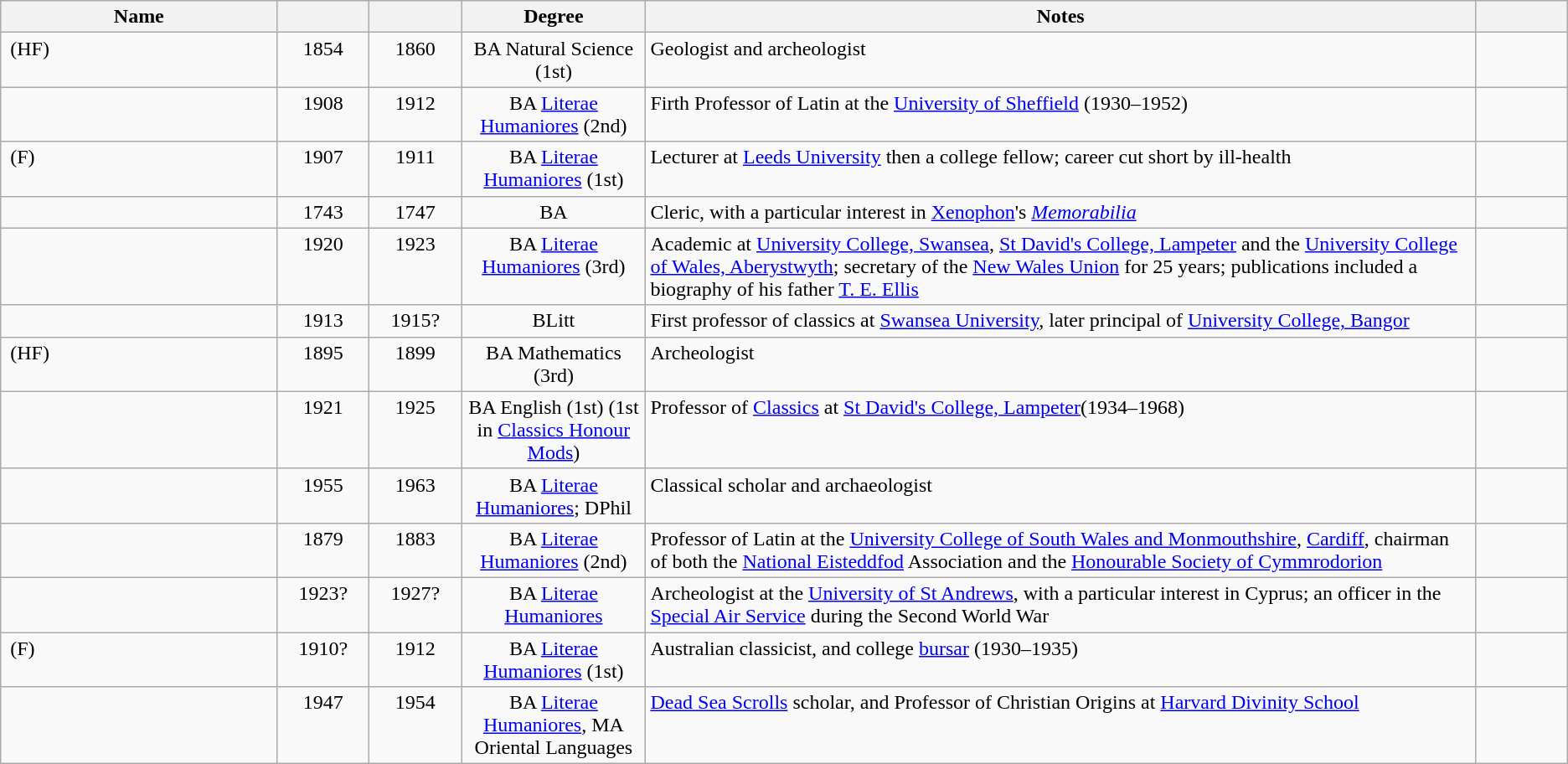<table class="wikitable sortable">
<tr>
<th width="15%">Name</th>
<th width="5%"></th>
<th width="5%"></th>
<th width="10%" class="unsortable">Degree</th>
<th width="45%" class="unsortable">Notes</th>
<th width="5%" class="unsortable"></th>
</tr>
<tr valign="top">
<td> (HF)</td>
<td align="center">1854</td>
<td align="center">1860</td>
<td align="center">BA Natural Science (1st)</td>
<td>Geologist and archeologist</td>
<td align="center"></td>
</tr>
<tr valign="top">
<td></td>
<td align="center">1908</td>
<td align="center">1912</td>
<td align="center">BA <a href='#'>Literae Humaniores</a> (2nd)</td>
<td>Firth Professor of Latin at the <a href='#'>University of Sheffield</a> (1930–1952)</td>
<td align="center"></td>
</tr>
<tr valign="top">
<td> (F)</td>
<td align="center">1907</td>
<td align="center">1911</td>
<td align="center">BA <a href='#'>Literae Humaniores</a> (1st)</td>
<td>Lecturer at <a href='#'>Leeds University</a> then a college fellow; career cut short by ill-health</td>
<td align="center"></td>
</tr>
<tr valign="top">
<td></td>
<td align="center">1743</td>
<td align="center">1747</td>
<td align="center">BA</td>
<td>Cleric, with a particular interest in <a href='#'>Xenophon</a>'s <em><a href='#'>Memorabilia</a></em></td>
<td align="center"></td>
</tr>
<tr valign="top">
<td></td>
<td align="center">1920</td>
<td align="center">1923</td>
<td align="center">BA <a href='#'>Literae Humaniores</a> (3rd)</td>
<td>Academic at <a href='#'>University College, Swansea</a>, <a href='#'>St David's College, Lampeter</a> and the <a href='#'>University College of Wales, Aberystwyth</a>; secretary of the <a href='#'>New Wales Union</a> for 25 years; publications included a biography of his father <a href='#'>T. E. Ellis</a></td>
<td align="center"></td>
</tr>
<tr valign="top">
<td></td>
<td align="center">1913</td>
<td align="center"><span>1915</span>?</td>
<td align="center">BLitt</td>
<td>First professor of classics at <a href='#'>Swansea University</a>, later principal of <a href='#'>University College, Bangor</a></td>
<td align="center"></td>
</tr>
<tr valign="top">
<td> (HF)</td>
<td align="center">1895</td>
<td align="center">1899</td>
<td align="center">BA Mathematics (3rd)</td>
<td>Archeologist</td>
<td align="center"></td>
</tr>
<tr valign="top">
<td></td>
<td align="center">1921</td>
<td align="center">1925</td>
<td align="center">BA English (1st) (1st in <a href='#'>Classics Honour Mods</a>)</td>
<td>Professor of <a href='#'>Classics</a> at <a href='#'>St David's College, Lampeter</a>(1934–1968)</td>
<td align="center"></td>
</tr>
<tr valign="top">
<td></td>
<td align="center">1955</td>
<td align="center">1963</td>
<td align="center">BA <a href='#'>Literae Humaniores</a>; DPhil</td>
<td>Classical scholar and archaeologist</td>
<td align="center"></td>
</tr>
<tr valign="top">
<td></td>
<td align="center">1879</td>
<td align="center">1883</td>
<td align="center">BA <a href='#'>Literae Humaniores</a> (2nd)</td>
<td>Professor of Latin at the <a href='#'>University College of South Wales and Monmouthshire</a>, <a href='#'>Cardiff</a>, chairman of both the <a href='#'>National Eisteddfod</a> Association and the <a href='#'>Honourable Society of Cymmrodorion</a></td>
<td align="center"></td>
</tr>
<tr valign="top">
<td></td>
<td align="center"><span>1923</span>?</td>
<td align="center"><span>1927</span>?</td>
<td align="center">BA <a href='#'>Literae Humaniores</a></td>
<td>Archeologist at the <a href='#'>University of St Andrews</a>, with a particular interest in Cyprus; an officer in the <a href='#'>Special Air Service</a> during the Second World War</td>
<td align="center"></td>
</tr>
<tr valign="top">
<td> (F)</td>
<td align="center"><span>1910</span>?</td>
<td align="center">1912</td>
<td align="center">BA <a href='#'>Literae Humaniores</a> (1st)</td>
<td>Australian classicist, and college <a href='#'>bursar</a> (1930–1935)</td>
<td align="center"></td>
</tr>
<tr valign="top">
<td></td>
<td align="center">1947</td>
<td align="center">1954</td>
<td align="center">BA <a href='#'>Literae Humaniores</a>, MA Oriental Languages</td>
<td><a href='#'>Dead Sea Scrolls</a> scholar, and Professor of Christian Origins at <a href='#'>Harvard Divinity School</a></td>
<td align="center"></td>
</tr>
</table>
